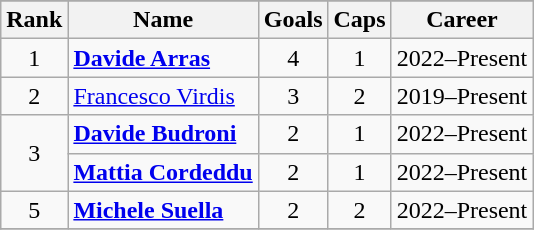<table class="wikitable sortable" style="text-align:center;">
<tr>
</tr>
<tr>
<th style= width="30px"><span>Rank</span></th>
<th style= width="150px"><span>Name</span></th>
<th style= width="50px"><span>Goals</span></th>
<th style= width="50px"><span>Caps</span></th>
<th style= width="100px"><span>Career</span></th>
</tr>
<tr>
<td>1</td>
<td align=left><strong><a href='#'>Davide Arras</a></strong></td>
<td>4</td>
<td>1</td>
<td>2022–Present</td>
</tr>
<tr>
<td>2</td>
<td align=left><a href='#'>Francesco Virdis</a></td>
<td>3</td>
<td>2</td>
<td>2019–Present</td>
</tr>
<tr>
<td rowspan=2>3</td>
<td align=left><strong><a href='#'>Davide Budroni</a></strong></td>
<td>2</td>
<td>1</td>
<td>2022–Present</td>
</tr>
<tr>
<td align=left><strong><a href='#'>Mattia Cordeddu</a></strong></td>
<td>2</td>
<td>1</td>
<td>2022–Present</td>
</tr>
<tr>
<td>5</td>
<td align=left><strong><a href='#'>Michele Suella</a></strong></td>
<td>2</td>
<td>2</td>
<td>2022–Present</td>
</tr>
<tr>
</tr>
</table>
